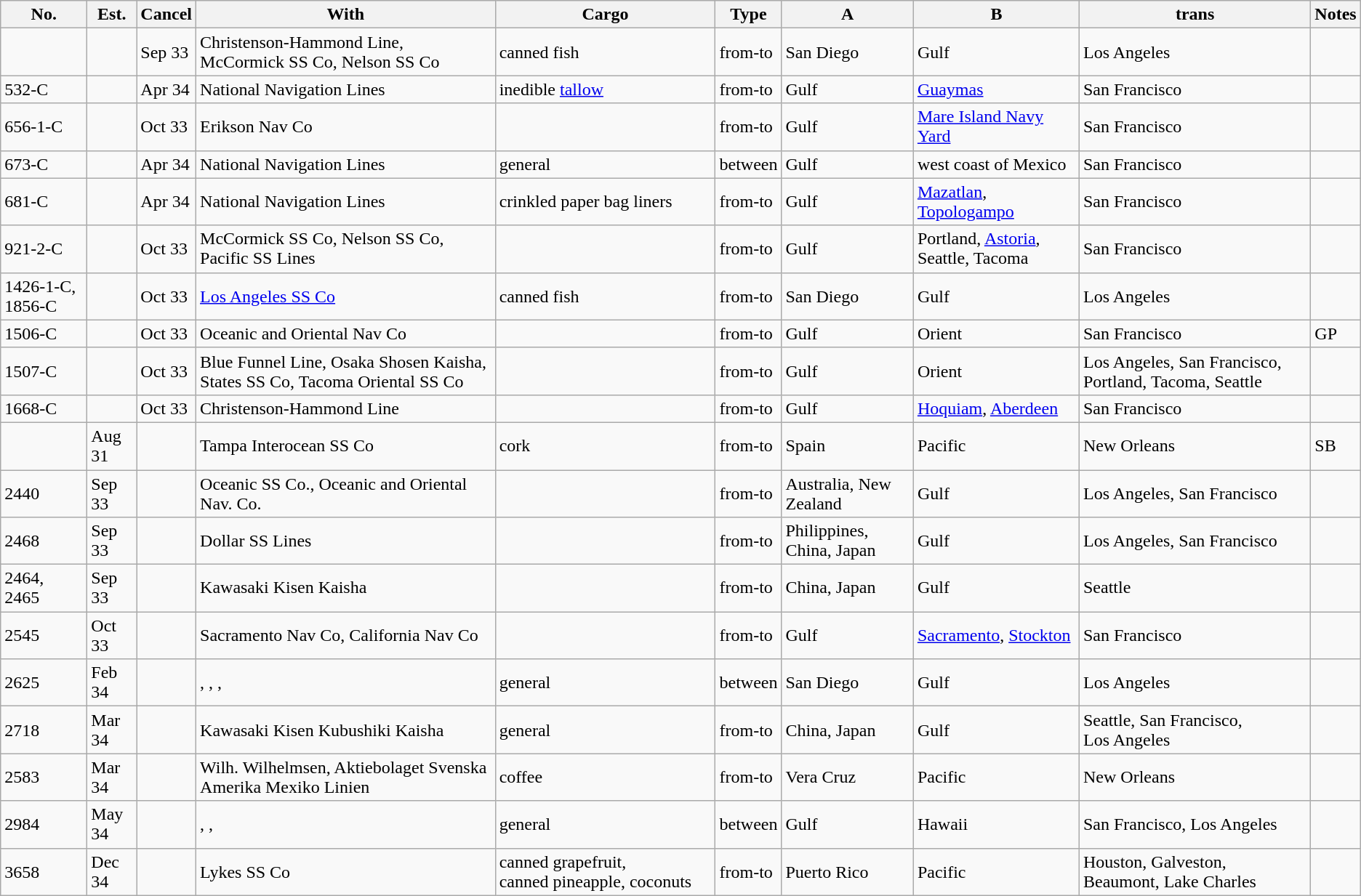<table class=wikitable>
<tr>
<th>No.</th>
<th>Est.</th>
<th>Cancel</th>
<th>With</th>
<th>Cargo</th>
<th>Type</th>
<th>A</th>
<th>B</th>
<th>trans</th>
<th>Notes</th>
</tr>
<tr>
<td></td>
<td></td>
<td>Sep 33</td>
<td>Christenson-Hammond Line, McCormick SS Co, Nelson SS Co</td>
<td>canned fish</td>
<td>from-to</td>
<td>San Diego</td>
<td>Gulf</td>
<td>Los Angeles</td>
<td></td>
</tr>
<tr>
<td>532-C</td>
<td></td>
<td>Apr 34</td>
<td>National Navigation Lines</td>
<td>inedible <a href='#'>tallow</a></td>
<td>from-to</td>
<td>Gulf</td>
<td><a href='#'>Guaymas</a></td>
<td>San Francisco</td>
<td></td>
</tr>
<tr>
<td>656-1-C</td>
<td></td>
<td>Oct 33</td>
<td>Erikson Nav Co</td>
<td></td>
<td>from-to</td>
<td>Gulf</td>
<td><a href='#'>Mare Island Navy Yard</a></td>
<td>San Francisco</td>
<td></td>
</tr>
<tr>
<td>673-C</td>
<td></td>
<td>Apr 34</td>
<td>National Navigation Lines</td>
<td>general</td>
<td>between</td>
<td>Gulf</td>
<td>west coast of Mexico</td>
<td>San Francisco</td>
<td></td>
</tr>
<tr>
<td>681-C</td>
<td></td>
<td>Apr 34</td>
<td>National Navigation Lines</td>
<td>crinkled paper bag liners</td>
<td>from-to</td>
<td>Gulf</td>
<td><a href='#'>Mazatlan</a>, <a href='#'>Topologampo</a></td>
<td>San Francisco</td>
<td></td>
</tr>
<tr>
<td>921-2-C</td>
<td></td>
<td>Oct 33</td>
<td>McCormick SS Co, Nelson SS Co, Pacific SS Lines</td>
<td></td>
<td>from-to</td>
<td>Gulf</td>
<td>Portland, <a href='#'>Astoria</a>, Seattle, Tacoma</td>
<td>San Francisco</td>
<td></td>
</tr>
<tr>
<td>1426-1-C, 1856-C</td>
<td></td>
<td>Oct 33</td>
<td><a href='#'>Los Angeles SS Co</a></td>
<td>canned fish</td>
<td>from-to</td>
<td>San Diego</td>
<td>Gulf</td>
<td>Los Angeles</td>
<td></td>
</tr>
<tr>
<td>1506-C</td>
<td></td>
<td>Oct 33</td>
<td>Oceanic and Oriental Nav Co</td>
<td></td>
<td>from-to</td>
<td>Gulf</td>
<td>Orient</td>
<td>San Francisco</td>
<td>GP</td>
</tr>
<tr>
<td>1507-C</td>
<td></td>
<td>Oct 33</td>
<td>Blue Funnel Line, Osaka Shosen Kaisha, States SS Co, Tacoma Oriental SS Co</td>
<td></td>
<td>from-to</td>
<td>Gulf</td>
<td>Orient</td>
<td>Los Angeles, San Francisco, Portland, Tacoma, Seattle</td>
<td></td>
</tr>
<tr>
<td>1668-C</td>
<td></td>
<td>Oct 33</td>
<td>Christenson-Hammond Line</td>
<td></td>
<td>from-to</td>
<td>Gulf</td>
<td><a href='#'>Hoquiam</a>, <a href='#'>Aberdeen</a></td>
<td>San Francisco</td>
<td></td>
</tr>
<tr>
<td></td>
<td>Aug 31</td>
<td></td>
<td>Tampa Interocean SS Co</td>
<td>cork</td>
<td>from-to</td>
<td>Spain</td>
<td>Pacific</td>
<td>New Orleans</td>
<td>SB</td>
</tr>
<tr>
<td>2440</td>
<td>Sep 33</td>
<td></td>
<td>Oceanic SS Co., Oceanic and Oriental Nav. Co.</td>
<td></td>
<td>from-to</td>
<td>Australia, New Zealand</td>
<td>Gulf</td>
<td>Los Angeles, San Francisco</td>
<td></td>
</tr>
<tr>
<td>2468</td>
<td>Sep 33</td>
<td></td>
<td>Dollar SS Lines</td>
<td></td>
<td>from-to</td>
<td>Philippines, China, Japan</td>
<td>Gulf</td>
<td>Los Angeles, San Francisco</td>
<td></td>
</tr>
<tr>
<td>2464, 2465</td>
<td>Sep 33</td>
<td></td>
<td>Kawasaki Kisen Kaisha</td>
<td></td>
<td>from-to</td>
<td>China, Japan</td>
<td>Gulf</td>
<td>Seattle</td>
<td></td>
</tr>
<tr>
<td>2545</td>
<td>Oct 33</td>
<td></td>
<td>Sacramento Nav Co, California Nav Co</td>
<td></td>
<td>from-to</td>
<td>Gulf</td>
<td><a href='#'>Sacramento</a>, <a href='#'>Stockton</a></td>
<td>San Francisco</td>
<td></td>
</tr>
<tr>
<td>2625</td>
<td>Feb 34</td>
<td></td>
<td>, , , </td>
<td>general</td>
<td>between</td>
<td>San Diego</td>
<td>Gulf</td>
<td>Los Angeles</td>
<td></td>
</tr>
<tr>
<td>2718</td>
<td>Mar 34</td>
<td></td>
<td>Kawasaki Kisen Kubushiki Kaisha</td>
<td>general</td>
<td>from-to</td>
<td>China, Japan</td>
<td>Gulf</td>
<td>Seattle, San Francisco, Los Angeles</td>
<td></td>
</tr>
<tr>
<td>2583</td>
<td>Mar 34</td>
<td></td>
<td>Wilh. Wilhelmsen, Aktiebolaget Svenska Amerika Mexiko Linien</td>
<td>coffee</td>
<td>from-to</td>
<td>Vera Cruz</td>
<td>Pacific</td>
<td>New Orleans</td>
<td></td>
</tr>
<tr>
<td>2984</td>
<td>May 34</td>
<td></td>
<td>, , </td>
<td>general</td>
<td>between</td>
<td>Gulf</td>
<td>Hawaii</td>
<td>San Francisco, Los Angeles</td>
<td></td>
</tr>
<tr>
<td>3658</td>
<td>Dec 34</td>
<td></td>
<td>Lykes SS Co</td>
<td>canned grapefruit, canned pineapple, coconuts</td>
<td>from-to</td>
<td>Puerto Rico</td>
<td>Pacific</td>
<td>Houston, Galveston, Beaumont, Lake Charles</td>
<td></td>
</tr>
</table>
